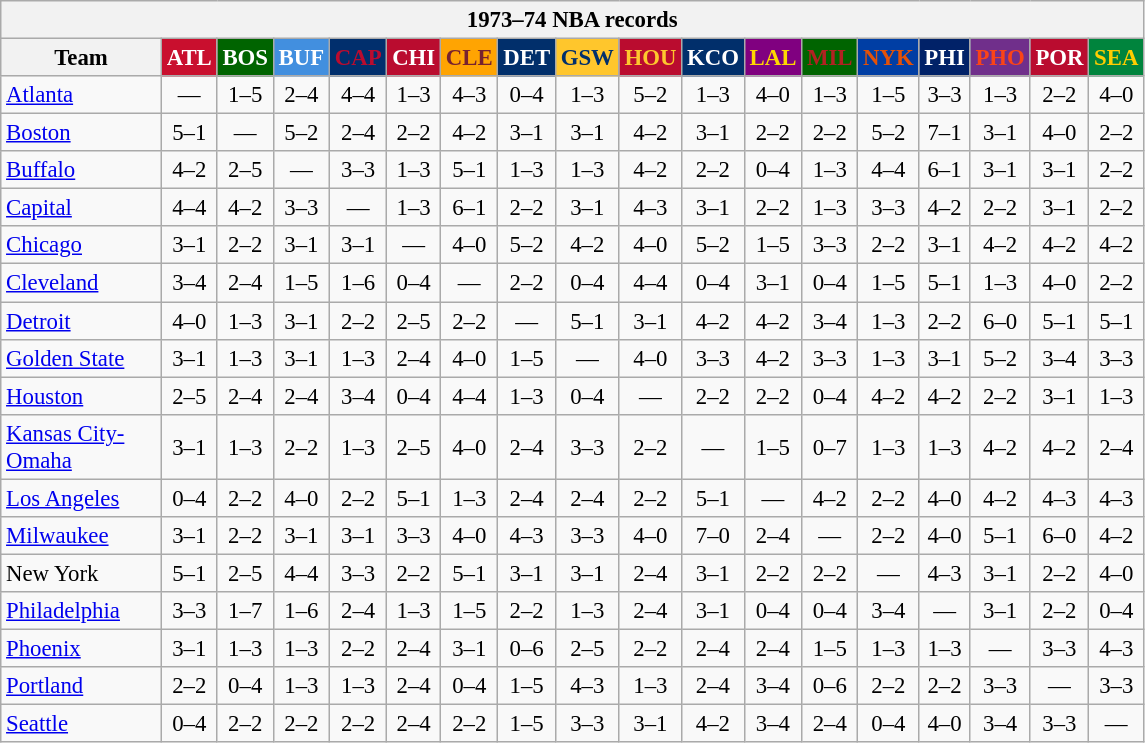<table class="wikitable" style="font-size:95%; text-align:center;">
<tr>
<th colspan=18>1973–74 NBA records</th>
</tr>
<tr>
<th width=100>Team</th>
<th style="background:#C90F2E;color:#FFFFFF;width=35">ATL</th>
<th style="background:#006400;color:#FFFFFF;width=35">BOS</th>
<th style="background:#428FDF;color:#FFFFFF;width=35">BUF</th>
<th style="background:#012F6D;color:#BA0C2F;width=35">CAP</th>
<th style="background:#BA0C2F;color:#FFFFFF;width=35">CHI</th>
<th style="background:#FFA402;color:#77222F;width=35">CLE</th>
<th style="background:#012F6B;color:#FFFFFF;width=35">DET</th>
<th style="background:#FFC62C;color:#012F6B;width=35">GSW</th>
<th style="background:#BA0C2F;color:#FEC72E;width=35">HOU</th>
<th style="background:#012F6B;color:#FFFFFF;width=35">KCO</th>
<th style="background:#800080;color:#FFD700;width=35">LAL</th>
<th style="background:#006400;color:#B22222;width=35">MIL</th>
<th style="background:#003EA4;color:#E35208;width=35">NYK</th>
<th style="background:#012268;color:#FFFFFF;width=35">PHI</th>
<th style="background:#702F8B;color:#FA4417;width=35">PHO</th>
<th style="background:#BA0C2F;color:#FFFFFF;width=35">POR</th>
<th style="background:#00843D;color:#FFCD01;width=35">SEA</th>
</tr>
<tr>
<td style="text-align:left;"><a href='#'>Atlanta</a></td>
<td>—</td>
<td>1–5</td>
<td>2–4</td>
<td>4–4</td>
<td>1–3</td>
<td>4–3</td>
<td>0–4</td>
<td>1–3</td>
<td>5–2</td>
<td>1–3</td>
<td>4–0</td>
<td>1–3</td>
<td>1–5</td>
<td>3–3</td>
<td>1–3</td>
<td>2–2</td>
<td>4–0</td>
</tr>
<tr>
<td style="text-align:left;"><a href='#'>Boston</a></td>
<td>5–1</td>
<td>—</td>
<td>5–2</td>
<td>2–4</td>
<td>2–2</td>
<td>4–2</td>
<td>3–1</td>
<td>3–1</td>
<td>4–2</td>
<td>3–1</td>
<td>2–2</td>
<td>2–2</td>
<td>5–2</td>
<td>7–1</td>
<td>3–1</td>
<td>4–0</td>
<td>2–2</td>
</tr>
<tr>
<td style="text-align:left;"><a href='#'>Buffalo</a></td>
<td>4–2</td>
<td>2–5</td>
<td>—</td>
<td>3–3</td>
<td>1–3</td>
<td>5–1</td>
<td>1–3</td>
<td>1–3</td>
<td>4–2</td>
<td>2–2</td>
<td>0–4</td>
<td>1–3</td>
<td>4–4</td>
<td>6–1</td>
<td>3–1</td>
<td>3–1</td>
<td>2–2</td>
</tr>
<tr>
<td style="text-align:left;"><a href='#'>Capital</a></td>
<td>4–4</td>
<td>4–2</td>
<td>3–3</td>
<td>—</td>
<td>1–3</td>
<td>6–1</td>
<td>2–2</td>
<td>3–1</td>
<td>4–3</td>
<td>3–1</td>
<td>2–2</td>
<td>1–3</td>
<td>3–3</td>
<td>4–2</td>
<td>2–2</td>
<td>3–1</td>
<td>2–2</td>
</tr>
<tr>
<td style="text-align:left;"><a href='#'>Chicago</a></td>
<td>3–1</td>
<td>2–2</td>
<td>3–1</td>
<td>3–1</td>
<td>—</td>
<td>4–0</td>
<td>5–2</td>
<td>4–2</td>
<td>4–0</td>
<td>5–2</td>
<td>1–5</td>
<td>3–3</td>
<td>2–2</td>
<td>3–1</td>
<td>4–2</td>
<td>4–2</td>
<td>4–2</td>
</tr>
<tr>
<td style="text-align:left;"><a href='#'>Cleveland</a></td>
<td>3–4</td>
<td>2–4</td>
<td>1–5</td>
<td>1–6</td>
<td>0–4</td>
<td>—</td>
<td>2–2</td>
<td>0–4</td>
<td>4–4</td>
<td>0–4</td>
<td>3–1</td>
<td>0–4</td>
<td>1–5</td>
<td>5–1</td>
<td>1–3</td>
<td>4–0</td>
<td>2–2</td>
</tr>
<tr>
<td style="text-align:left;"><a href='#'>Detroit</a></td>
<td>4–0</td>
<td>1–3</td>
<td>3–1</td>
<td>2–2</td>
<td>2–5</td>
<td>2–2</td>
<td>—</td>
<td>5–1</td>
<td>3–1</td>
<td>4–2</td>
<td>4–2</td>
<td>3–4</td>
<td>1–3</td>
<td>2–2</td>
<td>6–0</td>
<td>5–1</td>
<td>5–1</td>
</tr>
<tr>
<td style="text-align:left;"><a href='#'>Golden State</a></td>
<td>3–1</td>
<td>1–3</td>
<td>3–1</td>
<td>1–3</td>
<td>2–4</td>
<td>4–0</td>
<td>1–5</td>
<td>—</td>
<td>4–0</td>
<td>3–3</td>
<td>4–2</td>
<td>3–3</td>
<td>1–3</td>
<td>3–1</td>
<td>5–2</td>
<td>3–4</td>
<td>3–3</td>
</tr>
<tr>
<td style="text-align:left;"><a href='#'>Houston</a></td>
<td>2–5</td>
<td>2–4</td>
<td>2–4</td>
<td>3–4</td>
<td>0–4</td>
<td>4–4</td>
<td>1–3</td>
<td>0–4</td>
<td>—</td>
<td>2–2</td>
<td>2–2</td>
<td>0–4</td>
<td>4–2</td>
<td>4–2</td>
<td>2–2</td>
<td>3–1</td>
<td>1–3</td>
</tr>
<tr>
<td style="text-align:left;"><a href='#'>Kansas City-Omaha</a></td>
<td>3–1</td>
<td>1–3</td>
<td>2–2</td>
<td>1–3</td>
<td>2–5</td>
<td>4–0</td>
<td>2–4</td>
<td>3–3</td>
<td>2–2</td>
<td>—</td>
<td>1–5</td>
<td>0–7</td>
<td>1–3</td>
<td>1–3</td>
<td>4–2</td>
<td>4–2</td>
<td>2–4</td>
</tr>
<tr>
<td style="text-align:left;"><a href='#'>Los Angeles</a></td>
<td>0–4</td>
<td>2–2</td>
<td>4–0</td>
<td>2–2</td>
<td>5–1</td>
<td>1–3</td>
<td>2–4</td>
<td>2–4</td>
<td>2–2</td>
<td>5–1</td>
<td>—</td>
<td>4–2</td>
<td>2–2</td>
<td>4–0</td>
<td>4–2</td>
<td>4–3</td>
<td>4–3</td>
</tr>
<tr>
<td style="text-align:left;"><a href='#'>Milwaukee</a></td>
<td>3–1</td>
<td>2–2</td>
<td>3–1</td>
<td>3–1</td>
<td>3–3</td>
<td>4–0</td>
<td>4–3</td>
<td>3–3</td>
<td>4–0</td>
<td>7–0</td>
<td>2–4</td>
<td>—</td>
<td>2–2</td>
<td>4–0</td>
<td>5–1</td>
<td>6–0</td>
<td>4–2</td>
</tr>
<tr>
<td style="text-align:left;">New York</td>
<td>5–1</td>
<td>2–5</td>
<td>4–4</td>
<td>3–3</td>
<td>2–2</td>
<td>5–1</td>
<td>3–1</td>
<td>3–1</td>
<td>2–4</td>
<td>3–1</td>
<td>2–2</td>
<td>2–2</td>
<td>—</td>
<td>4–3</td>
<td>3–1</td>
<td>2–2</td>
<td>4–0</td>
</tr>
<tr>
<td style="text-align:left;"><a href='#'>Philadelphia</a></td>
<td>3–3</td>
<td>1–7</td>
<td>1–6</td>
<td>2–4</td>
<td>1–3</td>
<td>1–5</td>
<td>2–2</td>
<td>1–3</td>
<td>2–4</td>
<td>3–1</td>
<td>0–4</td>
<td>0–4</td>
<td>3–4</td>
<td>—</td>
<td>3–1</td>
<td>2–2</td>
<td>0–4</td>
</tr>
<tr>
<td style="text-align:left;"><a href='#'>Phoenix</a></td>
<td>3–1</td>
<td>1–3</td>
<td>1–3</td>
<td>2–2</td>
<td>2–4</td>
<td>3–1</td>
<td>0–6</td>
<td>2–5</td>
<td>2–2</td>
<td>2–4</td>
<td>2–4</td>
<td>1–5</td>
<td>1–3</td>
<td>1–3</td>
<td>—</td>
<td>3–3</td>
<td>4–3</td>
</tr>
<tr>
<td style="text-align:left;"><a href='#'>Portland</a></td>
<td>2–2</td>
<td>0–4</td>
<td>1–3</td>
<td>1–3</td>
<td>2–4</td>
<td>0–4</td>
<td>1–5</td>
<td>4–3</td>
<td>1–3</td>
<td>2–4</td>
<td>3–4</td>
<td>0–6</td>
<td>2–2</td>
<td>2–2</td>
<td>3–3</td>
<td>—</td>
<td>3–3</td>
</tr>
<tr>
<td style="text-align:left;"><a href='#'>Seattle</a></td>
<td>0–4</td>
<td>2–2</td>
<td>2–2</td>
<td>2–2</td>
<td>2–4</td>
<td>2–2</td>
<td>1–5</td>
<td>3–3</td>
<td>3–1</td>
<td>4–2</td>
<td>3–4</td>
<td>2–4</td>
<td>0–4</td>
<td>4–0</td>
<td>3–4</td>
<td>3–3</td>
<td>—</td>
</tr>
</table>
